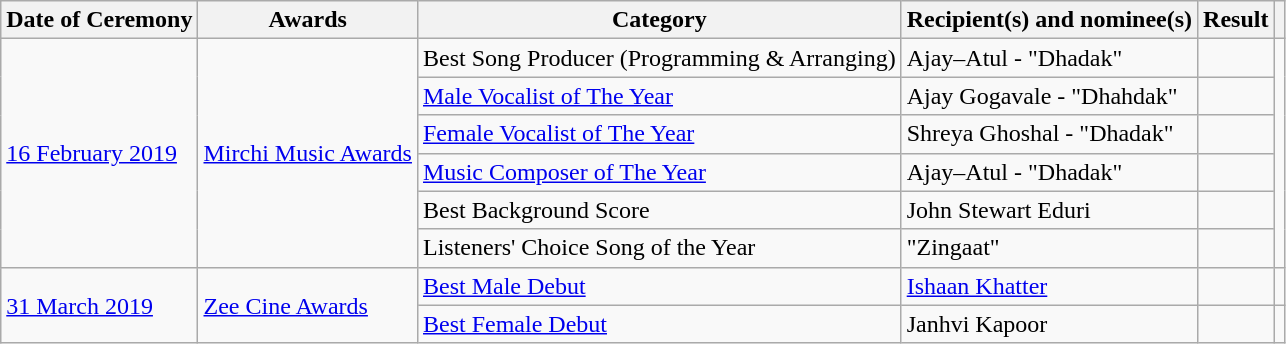<table class="wikitable sortable">
<tr>
<th>Date of Ceremony</th>
<th>Awards</th>
<th>Category</th>
<th>Recipient(s) and nominee(s)</th>
<th>Result</th>
<th class="unsortable"></th>
</tr>
<tr>
<td rowspan="6"><a href='#'>16 February 2019</a></td>
<td rowspan="6"><a href='#'>Mirchi Music Awards</a></td>
<td>Best Song Producer (Programming & Arranging)</td>
<td>Ajay–Atul - "Dhadak"</td>
<td></td>
<td rowspan="6"></td>
</tr>
<tr>
<td><a href='#'>Male Vocalist of The Year</a></td>
<td>Ajay Gogavale - "Dhahdak"</td>
<td></td>
</tr>
<tr>
<td><a href='#'>Female Vocalist of The Year</a></td>
<td>Shreya Ghoshal - "Dhadak"</td>
<td></td>
</tr>
<tr>
<td><a href='#'>Music Composer of The Year</a></td>
<td>Ajay–Atul - "Dhadak"</td>
<td></td>
</tr>
<tr>
<td>Best Background Score</td>
<td>John Stewart Eduri</td>
<td></td>
</tr>
<tr>
<td>Listeners' Choice Song of the Year</td>
<td>"Zingaat"</td>
<td></td>
</tr>
<tr>
<td rowspan="2"><a href='#'>31 March 2019</a></td>
<td rowspan="2"><a href='#'>Zee Cine Awards</a></td>
<td><a href='#'>Best Male Debut</a></td>
<td><a href='#'>Ishaan Khatter</a></td>
<td></td>
<td></td>
</tr>
<tr>
<td><a href='#'>Best Female Debut</a></td>
<td>Janhvi Kapoor</td>
<td></td>
<td></td>
</tr>
</table>
